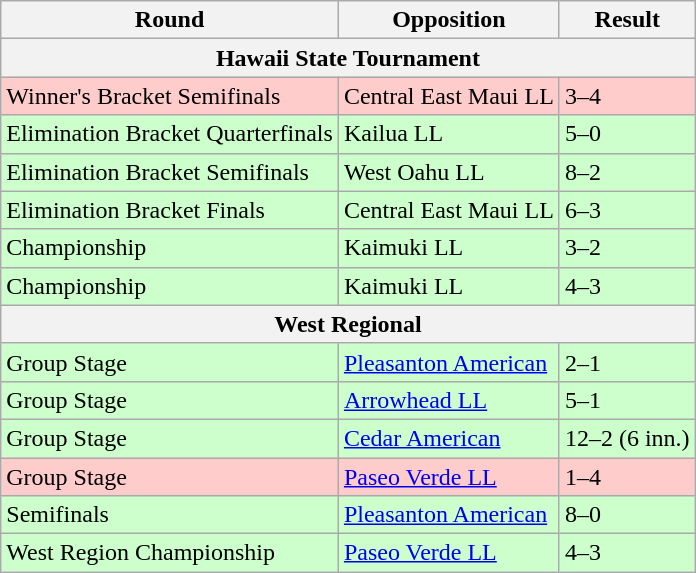<table class="wikitable">
<tr>
<th>Round</th>
<th>Opposition</th>
<th>Result</th>
</tr>
<tr>
<th colspan=3>Hawaii State Tournament</th>
</tr>
<tr style="background:#fcc;">
<td>Winner's Bracket Semifinals</td>
<td> Central East Maui LL</td>
<td>3–4</td>
</tr>
<tr style="background:#cfc;">
<td>Elimination Bracket Quarterfinals</td>
<td> Kailua LL</td>
<td>5–0</td>
</tr>
<tr style="background:#cfc;">
<td>Elimination Bracket Semifinals</td>
<td> West Oahu LL</td>
<td>8–2</td>
</tr>
<tr style="background:#cfc;">
<td>Elimination Bracket Finals</td>
<td> Central East Maui LL</td>
<td>6–3</td>
</tr>
<tr style="background:#cfc;">
<td>Championship</td>
<td> Kaimuki LL</td>
<td>3–2</td>
</tr>
<tr style="background:#cfc;">
<td>Championship</td>
<td> Kaimuki LL</td>
<td>4–3</td>
</tr>
<tr>
<th colspan=3>West Regional</th>
</tr>
<tr style="background:#cfc;">
<td>Group Stage</td>
<td> <a href='#'>Pleasanton American</a></td>
<td>2–1</td>
</tr>
<tr style="background:#cfc;">
<td>Group Stage</td>
<td> <a href='#'>Arrowhead LL</a></td>
<td>5–1</td>
</tr>
<tr style="background:#cfc;">
<td>Group Stage</td>
<td> <a href='#'>Cedar American</a></td>
<td>12–2 (6 inn.)</td>
</tr>
<tr style="background:#fcc;">
<td>Group Stage</td>
<td> <a href='#'>Paseo Verde LL</a></td>
<td>1–4</td>
</tr>
<tr style="background:#cfc;">
<td>Semifinals</td>
<td> <a href='#'>Pleasanton American</a></td>
<td>8–0</td>
</tr>
<tr style="background:#cfc;">
<td>West Region Championship</td>
<td> <a href='#'>Paseo Verde LL</a></td>
<td>4–3</td>
</tr>
</table>
